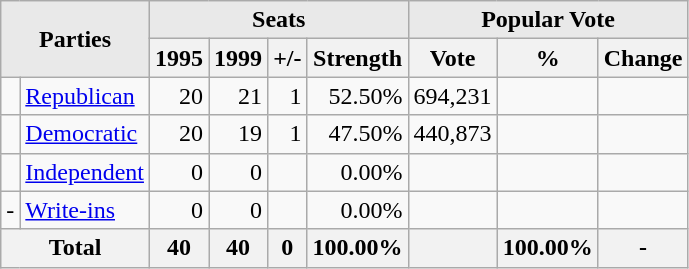<table class=wikitable>
<tr>
<th style="background-color:#E9E9E9" align=center rowspan= 2 colspan=2>Parties</th>
<th style="background-color:#E9E9E9" align=center colspan=4>Seats</th>
<th style="background-color:#E9E9E9" align=center colspan=3>Popular Vote</th>
</tr>
<tr>
<th align=center>1995</th>
<th align=center>1999</th>
<th align=center>+/-</th>
<th align=center>Strength</th>
<th align=center>Vote</th>
<th align=center>%</th>
<th align=center>Change</th>
</tr>
<tr>
<td></td>
<td align=left><a href='#'>Republican</a></td>
<td align=right >20</td>
<td align=right >21</td>
<td align=right> 1</td>
<td align=right >52.50%</td>
<td align=right >694,231</td>
<td align=right ></td>
<td align=right></td>
</tr>
<tr>
<td></td>
<td align=left><a href='#'>Democratic</a></td>
<td align=right >20</td>
<td align=right>19</td>
<td align=right> 1</td>
<td align=right>47.50%</td>
<td align=right>440,873</td>
<td align=right></td>
<td align=right></td>
</tr>
<tr>
<td></td>
<td><a href='#'>Independent</a></td>
<td align=right>0</td>
<td align=right>0</td>
<td align=right></td>
<td align=right>0.00%</td>
<td align=right></td>
<td align=right></td>
<td align=right></td>
</tr>
<tr>
<td>-</td>
<td><a href='#'>Write-ins</a></td>
<td align=right>0</td>
<td align=right>0</td>
<td align=right></td>
<td align=right>0.00%</td>
<td align=right></td>
<td align=right></td>
<td align=right></td>
</tr>
<tr>
<th align=center colspan="2">Total</th>
<th align=center>40</th>
<th align=center>40</th>
<th align=center>0</th>
<th align=center>100.00%</th>
<th align=center></th>
<th align=center>100.00%</th>
<th align=center>-</th>
</tr>
</table>
